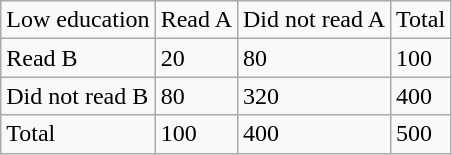<table class="wikitable">
<tr>
<td>Low education</td>
<td>Read A</td>
<td>Did not read A</td>
<td>Total</td>
</tr>
<tr>
<td>Read B</td>
<td>20</td>
<td>80</td>
<td>100</td>
</tr>
<tr>
<td>Did not read B</td>
<td>80</td>
<td>320</td>
<td>400</td>
</tr>
<tr>
<td>Total</td>
<td>100</td>
<td>400</td>
<td>500</td>
</tr>
</table>
